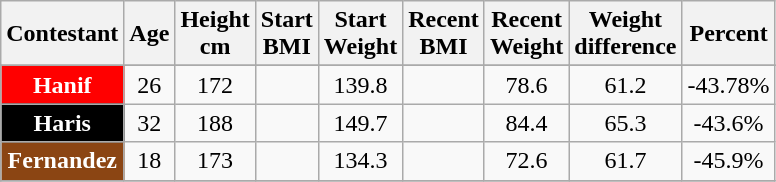<table class="wikitable sortable" style="text-align:center" align="center">
<tr>
<th>Contestant</th>
<th>Age</th>
<th>Height<br>cm</th>
<th>Start<br>BMI</th>
<th>Start<br>Weight</th>
<th>Recent<br>BMI</th>
<th>Recent<br>Weight</th>
<th>Weight<br>difference</th>
<th>Percent</th>
</tr>
<tr>
</tr>
<tr>
<th style="background:red; color: white">Hanif</th>
<td>26</td>
<td>172</td>
<td></td>
<td>139.8</td>
<td></td>
<td>78.6</td>
<td>61.2</td>
<td>-43.78%</td>
</tr>
<tr>
<th style="color:white; background: black">Haris</th>
<td>32</td>
<td>188</td>
<td></td>
<td>149.7</td>
<td></td>
<td>84.4</td>
<td>65.3</td>
<td>-43.6%</td>
</tr>
<tr>
<th style="color:white; background: saddlebrown">Fernandez</th>
<td>18</td>
<td>173</td>
<td></td>
<td>134.3</td>
<td></td>
<td>72.6</td>
<td>61.7</td>
<td>-45.9%</td>
</tr>
<tr>
</tr>
</table>
